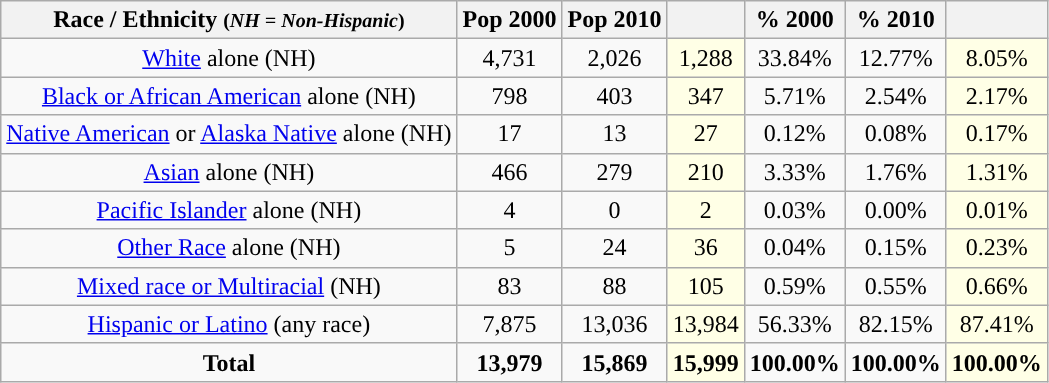<table class="wikitable" style="text-align:center;">
<tr>
<th>Race / Ethnicity <small>(<em>NH = Non-Hispanic</em>)</small></th>
<th>Pop 2000</th>
<th>Pop 2010</th>
<th></th>
<th>% 2000</th>
<th>% 2010</th>
<th></th>
</tr>
<tr>
<td><a href='#'>White</a> alone (NH)</td>
<td>4,731</td>
<td>2,026</td>
<td style='background: #ffffe6;'>1,288</td>
<td>33.84%</td>
<td>12.77%</td>
<td style='background: #ffffe6;'>8.05%</td>
</tr>
<tr>
<td><a href='#'>Black or African American</a> alone (NH)</td>
<td>798</td>
<td>403</td>
<td style='background: #ffffe6;'>347</td>
<td>5.71%</td>
<td>2.54%</td>
<td style='background: #ffffe6;'>2.17%</td>
</tr>
<tr>
<td><a href='#'>Native American</a> or <a href='#'>Alaska Native</a> alone (NH)</td>
<td>17</td>
<td>13</td>
<td style='background: #ffffe6;'>27</td>
<td>0.12%</td>
<td>0.08%</td>
<td style='background: #ffffe6;'>0.17%</td>
</tr>
<tr>
<td><a href='#'>Asian</a> alone (NH)</td>
<td>466</td>
<td>279</td>
<td style='background: #ffffe6;'>210</td>
<td>3.33%</td>
<td>1.76%</td>
<td style='background: #ffffe6;'>1.31%</td>
</tr>
<tr>
<td><a href='#'>Pacific Islander</a> alone (NH)</td>
<td>4</td>
<td>0</td>
<td style='background: #ffffe6;'>2</td>
<td>0.03%</td>
<td>0.00%</td>
<td style='background: #ffffe6;'>0.01%</td>
</tr>
<tr>
<td><a href='#'>Other Race</a> alone (NH)</td>
<td>5</td>
<td>24</td>
<td style='background: #ffffe6;'>36</td>
<td>0.04%</td>
<td>0.15%</td>
<td style='background: #ffffe6;'>0.23%</td>
</tr>
<tr>
<td><a href='#'>Mixed race or Multiracial</a> (NH)</td>
<td>83</td>
<td>88</td>
<td style='background: #ffffe6;'>105</td>
<td>0.59%</td>
<td>0.55%</td>
<td style='background: #ffffe6;'>0.66%</td>
</tr>
<tr>
<td><a href='#'>Hispanic or Latino</a> (any race)</td>
<td>7,875</td>
<td>13,036</td>
<td style='background: #ffffe6;'>13,984</td>
<td>56.33%</td>
<td>82.15%</td>
<td style='background: #ffffe6;'>87.41%</td>
</tr>
<tr>
<td><strong>Total</strong></td>
<td><strong>13,979</strong></td>
<td><strong>15,869</strong></td>
<td style='background: #ffffe6;'><strong>15,999</strong></td>
<td><strong>100.00%</strong></td>
<td><strong>100.00%</strong></td>
<td style='background: #ffffe6;'><strong>100.00%</strong></td>
</tr>
</table>
